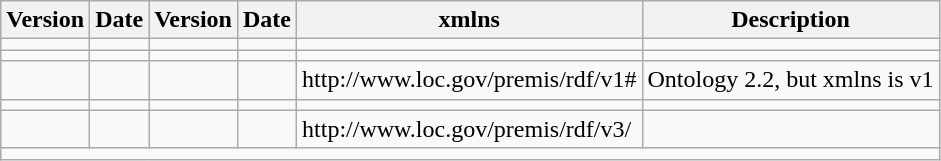<table class="wikitable sortable">
<tr>
<th> Version</th>
<th> Date</th>
<th> Version</th>
<th> Date</th>
<th> xmlns</th>
<th>Description</th>
</tr>
<tr>
<td></td>
<td></td>
<td></td>
<td></td>
<td></td>
<td></td>
</tr>
<tr>
<td></td>
<td></td>
<td></td>
<td></td>
<td></td>
<td></td>
</tr>
<tr>
<td></td>
<td></td>
<td></td>
<td> </td>
<td>http://www.loc.gov/premis/rdf/v1#</td>
<td>Ontology 2.2, but xmlns is v1</td>
</tr>
<tr>
<td></td>
<td> </td>
<td></td>
<td></td>
<td></td>
<td></td>
</tr>
<tr>
<td></td>
<td> <br>
</td>
<td></td>
<td></td>
<td>http://www.loc.gov/premis/rdf/v3/ </td>
<td></td>
</tr>
<tr>
<td colspan=6></td>
</tr>
</table>
